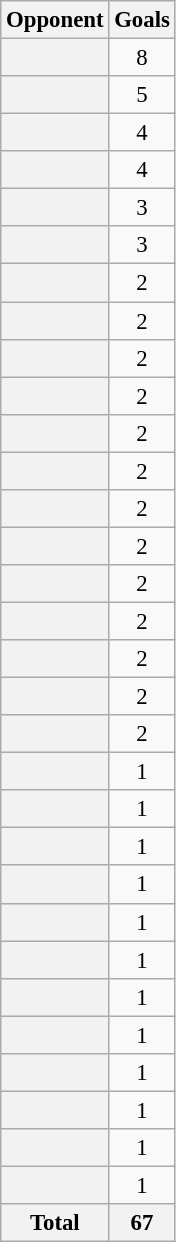<table class="wikitable plainrowheaders sortable" style="text-align:center; font-size:95%">
<tr>
<th scope="col">Opponent</th>
<th scope="col">Goals</th>
</tr>
<tr>
<th scope="row"></th>
<td>8</td>
</tr>
<tr>
<th scope="row"></th>
<td>5</td>
</tr>
<tr>
<th scope="row"></th>
<td>4</td>
</tr>
<tr>
<th scope="row"></th>
<td>4</td>
</tr>
<tr>
<th scope="row"></th>
<td>3</td>
</tr>
<tr>
<th scope="row"></th>
<td>3</td>
</tr>
<tr>
<th scope="row"></th>
<td>2</td>
</tr>
<tr>
<th scope="row"></th>
<td>2</td>
</tr>
<tr>
<th scope="row"></th>
<td>2</td>
</tr>
<tr>
<th scope="row"></th>
<td>2</td>
</tr>
<tr>
<th scope="row"></th>
<td>2</td>
</tr>
<tr>
<th scope="row"></th>
<td>2</td>
</tr>
<tr>
<th scope="row"></th>
<td>2</td>
</tr>
<tr>
<th scope="row"></th>
<td>2</td>
</tr>
<tr>
<th scope="row"></th>
<td>2</td>
</tr>
<tr>
<th scope="row"></th>
<td>2</td>
</tr>
<tr>
<th scope="row"></th>
<td>2</td>
</tr>
<tr>
<th scope="row"></th>
<td>2</td>
</tr>
<tr>
<th scope="row"></th>
<td>2</td>
</tr>
<tr>
<th scope="row"></th>
<td>1</td>
</tr>
<tr>
<th scope="row"></th>
<td>1</td>
</tr>
<tr>
<th scope="row"></th>
<td>1</td>
</tr>
<tr>
<th scope="row"></th>
<td>1</td>
</tr>
<tr>
<th scope="row"></th>
<td>1</td>
</tr>
<tr>
<th scope="row"></th>
<td>1</td>
</tr>
<tr>
<th scope="row"></th>
<td>1</td>
</tr>
<tr>
<th scope="row"></th>
<td>1</td>
</tr>
<tr>
<th scope="row"></th>
<td>1</td>
</tr>
<tr>
<th scope="row"></th>
<td>1</td>
</tr>
<tr>
<th scope="row"></th>
<td>1</td>
</tr>
<tr>
<th scope="row"></th>
<td>1</td>
</tr>
<tr>
<th>Total</th>
<th>67</th>
</tr>
</table>
